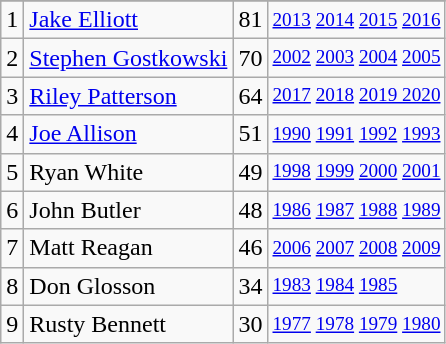<table class="wikitable">
<tr>
</tr>
<tr>
<td>1</td>
<td><a href='#'>Jake Elliott</a></td>
<td>81</td>
<td style="font-size:80%;"><a href='#'>2013</a> <a href='#'>2014</a> <a href='#'>2015</a> <a href='#'>2016</a></td>
</tr>
<tr>
<td>2</td>
<td><a href='#'>Stephen Gostkowski</a></td>
<td>70</td>
<td style="font-size:80%;"><a href='#'>2002</a> <a href='#'>2003</a> <a href='#'>2004</a> <a href='#'>2005</a></td>
</tr>
<tr>
<td>3</td>
<td><a href='#'>Riley Patterson</a></td>
<td>64</td>
<td style="font-size:80%;"><a href='#'>2017</a> <a href='#'>2018</a> <a href='#'>2019 2020</a></td>
</tr>
<tr>
<td>4</td>
<td><a href='#'>Joe Allison</a></td>
<td>51</td>
<td style="font-size:80%;"><a href='#'>1990</a> <a href='#'>1991</a> <a href='#'>1992</a> <a href='#'>1993</a></td>
</tr>
<tr>
<td>5</td>
<td>Ryan White</td>
<td>49</td>
<td style="font-size:80%;"><a href='#'>1998</a> <a href='#'>1999</a> <a href='#'>2000</a> <a href='#'>2001</a></td>
</tr>
<tr>
<td>6</td>
<td>John Butler</td>
<td>48</td>
<td style="font-size:80%;"><a href='#'>1986</a> <a href='#'>1987</a> <a href='#'>1988</a> <a href='#'>1989</a></td>
</tr>
<tr>
<td>7</td>
<td>Matt Reagan</td>
<td>46</td>
<td style="font-size:80%;"><a href='#'>2006</a> <a href='#'>2007</a> <a href='#'>2008</a> <a href='#'>2009</a></td>
</tr>
<tr>
<td>8</td>
<td>Don Glosson</td>
<td>34</td>
<td style="font-size:80%;"><a href='#'>1983</a> <a href='#'>1984</a> <a href='#'>1985</a></td>
</tr>
<tr>
<td>9</td>
<td>Rusty Bennett</td>
<td>30</td>
<td style="font-size:80%;"><a href='#'>1977</a> <a href='#'>1978</a> <a href='#'>1979</a> <a href='#'>1980</a></td>
</tr>
</table>
